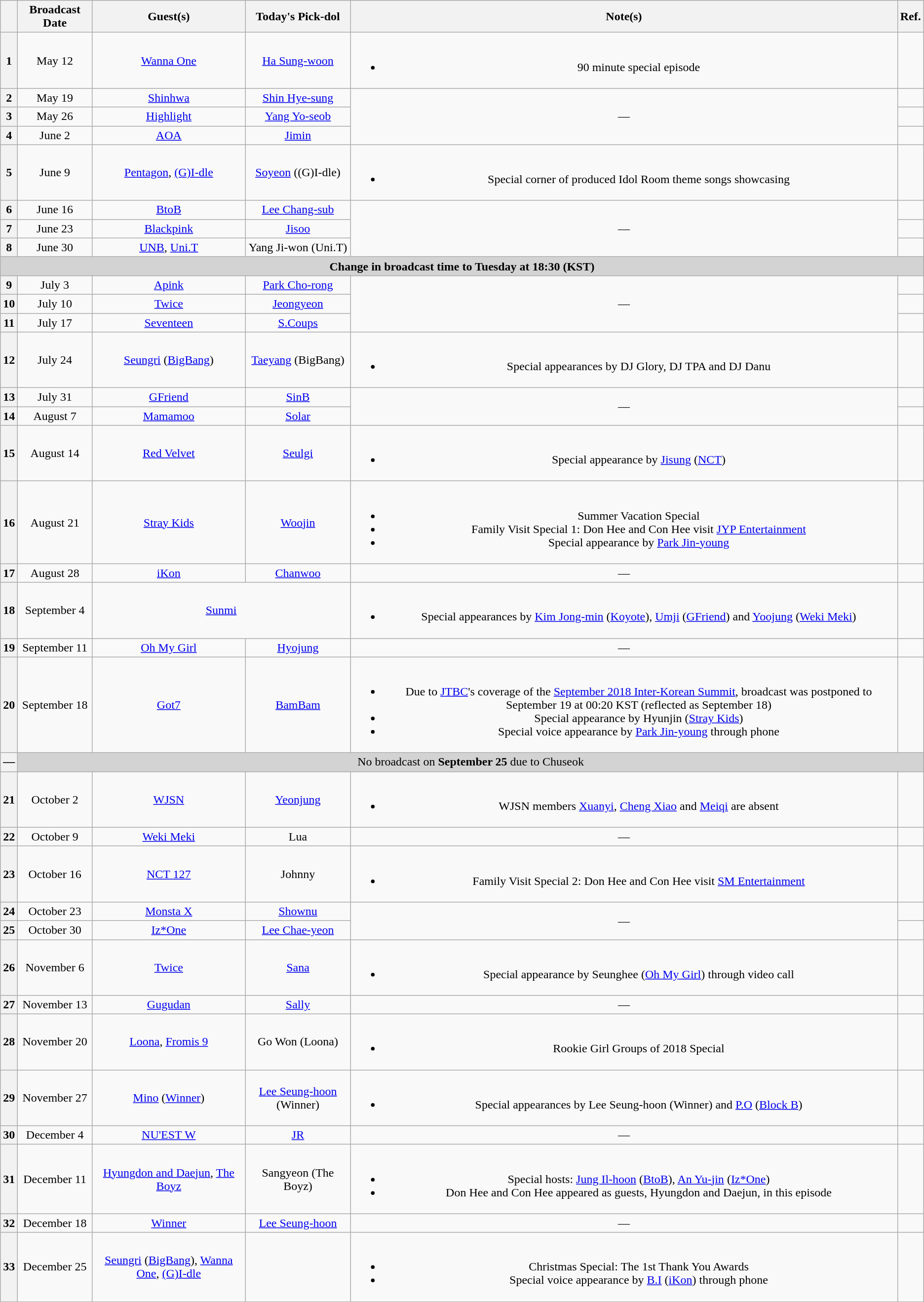<table class="wikitable" style="text-align:center;">
<tr>
<th></th>
<th>Broadcast Date</th>
<th>Guest(s)</th>
<th>Today's Pick-dol</th>
<th>Note(s)</th>
<th>Ref.</th>
</tr>
<tr>
<th>1</th>
<td>May 12</td>
<td><a href='#'>Wanna One</a></td>
<td><a href='#'>Ha Sung-woon</a></td>
<td><br><ul><li>90 minute special episode</li></ul></td>
<td></td>
</tr>
<tr>
<th>2</th>
<td>May 19</td>
<td><a href='#'>Shinhwa</a></td>
<td><a href='#'>Shin Hye-sung</a></td>
<td rowspan="3">—</td>
<td></td>
</tr>
<tr>
<th>3</th>
<td>May 26</td>
<td><a href='#'>Highlight</a></td>
<td><a href='#'>Yang Yo-seob</a></td>
<td></td>
</tr>
<tr>
<th>4</th>
<td>June 2</td>
<td><a href='#'>AOA</a></td>
<td><a href='#'>Jimin</a></td>
<td></td>
</tr>
<tr>
<th>5</th>
<td>June 9</td>
<td><a href='#'>Pentagon</a>, <a href='#'>(G)I-dle</a></td>
<td><a href='#'>Soyeon</a> ((G)I-dle)</td>
<td><br><ul><li>Special corner of produced Idol Room theme songs showcasing</li></ul></td>
<td></td>
</tr>
<tr>
<th>6</th>
<td>June 16</td>
<td><a href='#'>BtoB</a></td>
<td><a href='#'>Lee Chang-sub</a></td>
<td rowspan="3">—</td>
<td></td>
</tr>
<tr>
<th>7</th>
<td>June 23</td>
<td><a href='#'>Blackpink</a></td>
<td><a href='#'>Jisoo</a></td>
<td></td>
</tr>
<tr>
<th>8</th>
<td>June 30</td>
<td><a href='#'>UNB</a>, <a href='#'>Uni.T</a></td>
<td>Yang Ji-won (Uni.T)</td>
<td></td>
</tr>
<tr>
<th colspan="6" style="text-align:center;background:Lightgray">Change in broadcast time to Tuesday at 18:30 (KST)</th>
</tr>
<tr>
<th>9</th>
<td>July 3</td>
<td><a href='#'>Apink</a></td>
<td><a href='#'>Park Cho-rong</a></td>
<td rowspan="3">—</td>
<td></td>
</tr>
<tr>
<th>10</th>
<td>July 10</td>
<td><a href='#'>Twice</a></td>
<td><a href='#'>Jeongyeon</a></td>
<td></td>
</tr>
<tr>
<th>11</th>
<td>July 17</td>
<td><a href='#'>Seventeen</a></td>
<td><a href='#'>S.Coups</a></td>
<td></td>
</tr>
<tr>
<th>12</th>
<td>July 24</td>
<td><a href='#'>Seungri</a> (<a href='#'>BigBang</a>)</td>
<td><a href='#'>Taeyang</a> (BigBang)</td>
<td><br><ul><li>Special appearances by DJ Glory, DJ TPA and DJ Danu</li></ul></td>
<td></td>
</tr>
<tr>
<th>13</th>
<td>July 31</td>
<td><a href='#'>GFriend</a></td>
<td><a href='#'>SinB</a></td>
<td rowspan="2">—</td>
<td></td>
</tr>
<tr>
<th>14</th>
<td>August 7</td>
<td><a href='#'>Mamamoo</a></td>
<td><a href='#'>Solar</a></td>
<td></td>
</tr>
<tr>
<th>15</th>
<td>August 14</td>
<td><a href='#'>Red Velvet</a></td>
<td><a href='#'>Seulgi</a></td>
<td><br><ul><li>Special appearance by <a href='#'>Jisung</a> (<a href='#'>NCT</a>)</li></ul></td>
<td></td>
</tr>
<tr>
<th>16</th>
<td>August 21</td>
<td><a href='#'>Stray Kids</a></td>
<td><a href='#'>Woojin</a></td>
<td><br><ul><li>Summer Vacation Special</li><li>Family Visit Special 1: Don Hee and Con Hee visit <a href='#'>JYP Entertainment</a></li><li>Special appearance by <a href='#'>Park Jin-young</a></li></ul></td>
<td></td>
</tr>
<tr>
<th>17</th>
<td>August 28</td>
<td><a href='#'>iKon</a></td>
<td><a href='#'>Chanwoo</a></td>
<td>—</td>
<td></td>
</tr>
<tr>
<th>18</th>
<td>September 4</td>
<td colspan="2"><a href='#'>Sunmi</a></td>
<td><br><ul><li>Special appearances by <a href='#'>Kim Jong-min</a> (<a href='#'>Koyote</a>), <a href='#'>Umji</a> (<a href='#'>GFriend</a>) and <a href='#'>Yoojung</a> (<a href='#'>Weki Meki</a>)</li></ul></td>
<td></td>
</tr>
<tr>
<th>19</th>
<td>September 11</td>
<td><a href='#'>Oh My Girl</a></td>
<td><a href='#'>Hyojung</a></td>
<td>—</td>
<td></td>
</tr>
<tr>
<th>20</th>
<td>September 18</td>
<td><a href='#'>Got7</a></td>
<td><a href='#'>BamBam</a></td>
<td><br><ul><li>Due to <a href='#'>JTBC</a>'s coverage of the <a href='#'>September 2018 Inter-Korean Summit</a>, broadcast was postponed to September 19 at 00:20 KST (reflected as September 18)</li><li>Special appearance by Hyunjin (<a href='#'>Stray Kids</a>)</li><li>Special voice appearance by <a href='#'>Park Jin-young</a> through phone</li></ul></td>
<td></td>
</tr>
<tr>
<th><strong>—</strong></th>
<td colspan="5" style="text-align:center;background:Lightgray">No broadcast on <strong>September 25</strong> due to Chuseok</td>
</tr>
<tr style="text-align:center;">
<th>21</th>
<td>October 2</td>
<td><a href='#'>WJSN</a></td>
<td><a href='#'>Yeonjung</a></td>
<td><br><ul><li>WJSN members <a href='#'>Xuanyi</a>, <a href='#'>Cheng Xiao</a> and <a href='#'>Meiqi</a> are absent</li></ul></td>
<td></td>
</tr>
<tr>
<th>22</th>
<td>October 9</td>
<td><a href='#'>Weki Meki</a></td>
<td>Lua</td>
<td>—</td>
<td></td>
</tr>
<tr>
<th>23</th>
<td>October 16</td>
<td><a href='#'>NCT 127</a></td>
<td>Johnny</td>
<td><br><ul><li>Family Visit Special 2: Don Hee and Con Hee visit <a href='#'>SM Entertainment</a></li></ul></td>
<td></td>
</tr>
<tr>
<th>24</th>
<td>October 23</td>
<td><a href='#'>Monsta X</a></td>
<td><a href='#'>Shownu</a></td>
<td rowspan="2">—</td>
<td></td>
</tr>
<tr>
<th>25</th>
<td>October 30</td>
<td><a href='#'>Iz*One</a></td>
<td><a href='#'>Lee Chae-yeon</a></td>
<td></td>
</tr>
<tr>
<th>26</th>
<td>November 6</td>
<td><a href='#'>Twice</a></td>
<td><a href='#'>Sana</a></td>
<td><br><ul><li>Special appearance by Seunghee (<a href='#'>Oh My Girl</a>) through video call</li></ul></td>
<td></td>
</tr>
<tr>
<th>27</th>
<td>November 13</td>
<td><a href='#'>Gugudan</a></td>
<td><a href='#'>Sally</a></td>
<td>—</td>
<td></td>
</tr>
<tr>
<th>28</th>
<td>November 20</td>
<td><a href='#'>Loona</a>, <a href='#'>Fromis 9</a></td>
<td>Go Won (Loona)</td>
<td><br><ul><li>Rookie Girl Groups of 2018 Special</li></ul></td>
<td></td>
</tr>
<tr>
<th>29</th>
<td>November 27</td>
<td><a href='#'>Mino</a> (<a href='#'>Winner</a>)</td>
<td><a href='#'>Lee Seung-hoon</a> (Winner)</td>
<td><br><ul><li>Special appearances by Lee Seung-hoon (Winner) and <a href='#'>P.O</a> (<a href='#'>Block B</a>)</li></ul></td>
<td></td>
</tr>
<tr>
<th>30</th>
<td>December 4</td>
<td><a href='#'>NU'EST W</a></td>
<td><a href='#'>JR</a></td>
<td>—</td>
<td></td>
</tr>
<tr>
<th>31</th>
<td>December 11</td>
<td><a href='#'>Hyungdon and Daejun</a>, <a href='#'>The Boyz</a></td>
<td>Sangyeon (The Boyz)</td>
<td><br><ul><li>Special hosts: <a href='#'>Jung Il-hoon</a> (<a href='#'>BtoB</a>), <a href='#'>An Yu-jin</a> (<a href='#'>Iz*One</a>)</li><li>Don Hee and Con Hee appeared as guests, Hyungdon and Daejun, in this episode</li></ul></td>
<td></td>
</tr>
<tr>
<th>32</th>
<td>December 18</td>
<td><a href='#'>Winner</a></td>
<td><a href='#'>Lee Seung-hoon</a></td>
<td>—</td>
<td></td>
</tr>
<tr>
<th>33</th>
<td>December 25</td>
<td><a href='#'>Seungri</a> (<a href='#'>BigBang</a>), <a href='#'>Wanna One</a>, <a href='#'>(G)I-dle</a></td>
<td></td>
<td><br><ul><li>Christmas Special: The 1st Thank You Awards</li><li>Special voice appearance by <a href='#'>B.I</a> (<a href='#'>iKon</a>) through phone</li></ul></td>
<td></td>
</tr>
<tr>
</tr>
</table>
